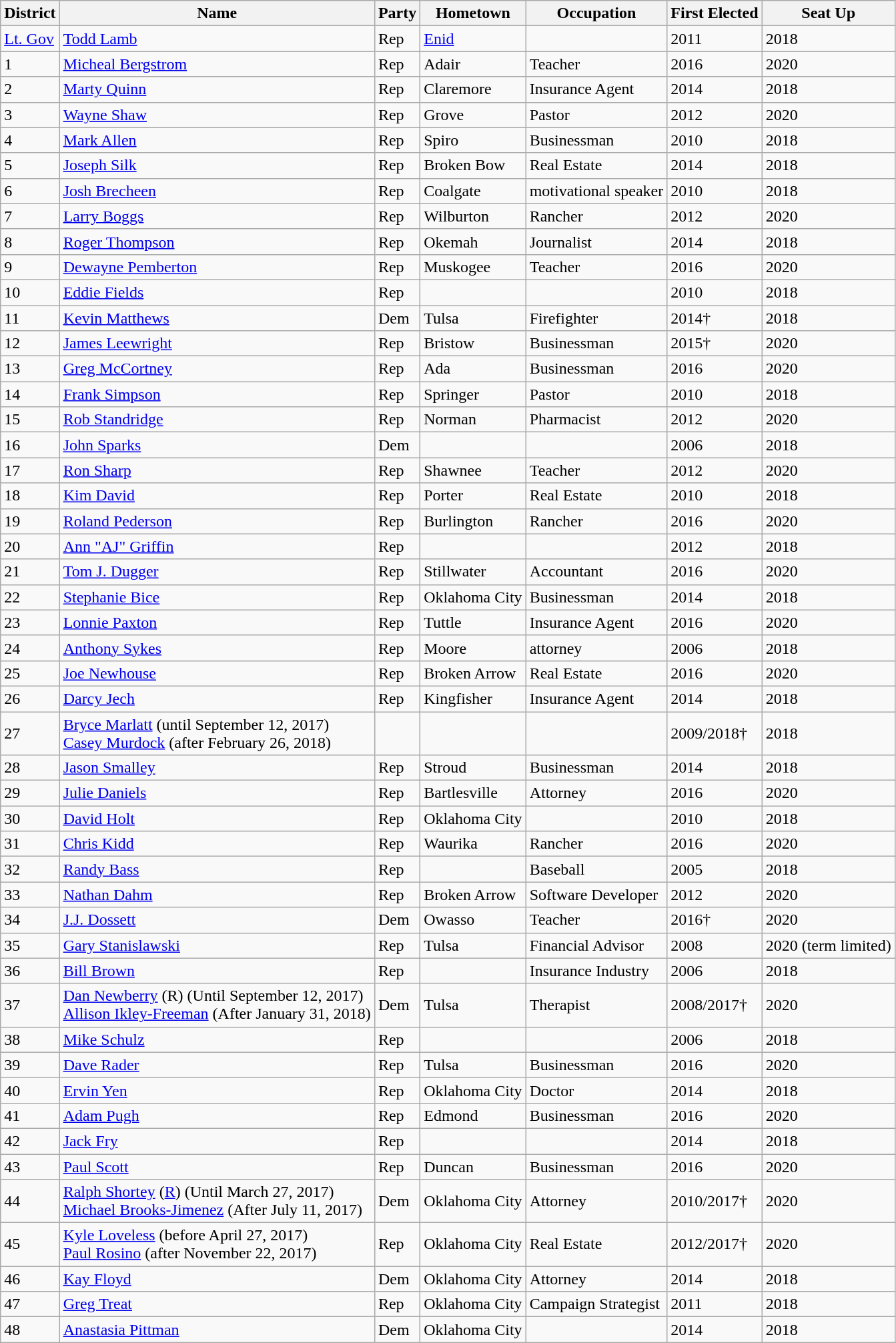<table class="wikitable sortable">
<tr>
<th>District</th>
<th>Name</th>
<th>Party</th>
<th>Hometown</th>
<th>Occupation</th>
<th>First Elected</th>
<th>Seat Up</th>
</tr>
<tr>
<td><a href='#'>Lt. Gov</a></td>
<td><a href='#'>Todd Lamb</a></td>
<td>Rep</td>
<td><a href='#'>Enid</a></td>
<td></td>
<td>2011</td>
<td>2018</td>
</tr>
<tr>
<td>1</td>
<td><a href='#'>Micheal Bergstrom</a></td>
<td>Rep</td>
<td>Adair</td>
<td>Teacher</td>
<td>2016</td>
<td>2020</td>
</tr>
<tr>
<td>2</td>
<td><a href='#'>Marty Quinn</a></td>
<td>Rep</td>
<td>Claremore</td>
<td>Insurance Agent</td>
<td>2014</td>
<td>2018</td>
</tr>
<tr>
<td>3</td>
<td><a href='#'>Wayne Shaw</a></td>
<td>Rep</td>
<td>Grove</td>
<td>Pastor</td>
<td>2012</td>
<td>2020</td>
</tr>
<tr>
<td>4</td>
<td><a href='#'>Mark Allen</a></td>
<td>Rep</td>
<td>Spiro</td>
<td>Businessman</td>
<td>2010</td>
<td>2018</td>
</tr>
<tr>
<td>5</td>
<td><a href='#'>Joseph Silk</a></td>
<td>Rep</td>
<td>Broken Bow</td>
<td>Real Estate</td>
<td>2014</td>
<td>2018</td>
</tr>
<tr>
<td>6</td>
<td><a href='#'>Josh Brecheen</a></td>
<td>Rep</td>
<td>Coalgate</td>
<td>motivational speaker</td>
<td>2010</td>
<td>2018</td>
</tr>
<tr>
<td>7</td>
<td><a href='#'>Larry Boggs</a></td>
<td>Rep</td>
<td>Wilburton</td>
<td>Rancher</td>
<td>2012</td>
<td>2020</td>
</tr>
<tr>
<td>8</td>
<td><a href='#'>Roger Thompson</a></td>
<td>Rep</td>
<td>Okemah</td>
<td>Journalist</td>
<td>2014</td>
<td>2018</td>
</tr>
<tr>
<td>9</td>
<td><a href='#'>Dewayne Pemberton</a></td>
<td>Rep</td>
<td>Muskogee</td>
<td>Teacher</td>
<td>2016</td>
<td>2020</td>
</tr>
<tr>
<td>10</td>
<td><a href='#'>Eddie Fields</a></td>
<td>Rep</td>
<td></td>
<td></td>
<td>2010</td>
<td>2018</td>
</tr>
<tr>
<td>11</td>
<td><a href='#'>Kevin Matthews</a></td>
<td>Dem</td>
<td>Tulsa</td>
<td>Firefighter</td>
<td>2014†</td>
<td>2018</td>
</tr>
<tr>
<td>12</td>
<td><a href='#'>James Leewright</a></td>
<td>Rep</td>
<td>Bristow</td>
<td>Businessman</td>
<td>2015†</td>
<td>2020</td>
</tr>
<tr>
<td>13</td>
<td><a href='#'>Greg McCortney</a></td>
<td>Rep</td>
<td>Ada</td>
<td>Businessman</td>
<td>2016</td>
<td>2020</td>
</tr>
<tr>
<td>14</td>
<td><a href='#'>Frank Simpson</a></td>
<td>Rep</td>
<td>Springer</td>
<td>Pastor</td>
<td>2010</td>
<td>2018</td>
</tr>
<tr>
<td>15</td>
<td><a href='#'>Rob Standridge</a></td>
<td>Rep</td>
<td>Norman</td>
<td>Pharmacist</td>
<td>2012</td>
<td>2020</td>
</tr>
<tr>
<td>16</td>
<td><a href='#'>John Sparks</a></td>
<td>Dem</td>
<td></td>
<td></td>
<td>2006</td>
<td>2018</td>
</tr>
<tr>
<td>17</td>
<td><a href='#'>Ron Sharp</a></td>
<td>Rep</td>
<td>Shawnee</td>
<td>Teacher</td>
<td>2012</td>
<td>2020</td>
</tr>
<tr>
<td>18</td>
<td><a href='#'>Kim David</a></td>
<td>Rep</td>
<td>Porter</td>
<td>Real Estate</td>
<td>2010</td>
<td>2018</td>
</tr>
<tr>
<td>19</td>
<td><a href='#'>Roland Pederson</a></td>
<td>Rep</td>
<td>Burlington</td>
<td>Rancher</td>
<td>2016</td>
<td>2020</td>
</tr>
<tr>
<td>20</td>
<td><a href='#'>Ann "AJ" Griffin</a></td>
<td>Rep</td>
<td></td>
<td></td>
<td>2012</td>
<td>2018</td>
</tr>
<tr>
<td>21</td>
<td><a href='#'>Tom J. Dugger</a></td>
<td>Rep</td>
<td>Stillwater</td>
<td>Accountant</td>
<td>2016</td>
<td>2020</td>
</tr>
<tr>
<td>22</td>
<td><a href='#'>Stephanie Bice</a></td>
<td>Rep</td>
<td>Oklahoma City</td>
<td>Businessman</td>
<td>2014</td>
<td>2018</td>
</tr>
<tr>
<td>23</td>
<td><a href='#'>Lonnie Paxton</a></td>
<td>Rep</td>
<td>Tuttle</td>
<td>Insurance Agent</td>
<td>2016</td>
<td>2020</td>
</tr>
<tr>
<td>24</td>
<td><a href='#'>Anthony Sykes</a></td>
<td>Rep</td>
<td>Moore</td>
<td>attorney</td>
<td>2006</td>
<td>2018</td>
</tr>
<tr>
<td>25</td>
<td><a href='#'>Joe Newhouse</a></td>
<td>Rep</td>
<td>Broken Arrow</td>
<td>Real Estate</td>
<td>2016</td>
<td>2020</td>
</tr>
<tr>
<td>26</td>
<td><a href='#'>Darcy Jech</a></td>
<td>Rep</td>
<td>Kingfisher</td>
<td>Insurance Agent</td>
<td>2014</td>
<td>2018</td>
</tr>
<tr>
<td>27</td>
<td><a href='#'>Bryce Marlatt</a> (until September 12, 2017)<br><a href='#'>Casey Murdock</a> (after February 26, 2018)</td>
<td></td>
<td></td>
<td></td>
<td>2009/2018†</td>
<td>2018</td>
</tr>
<tr>
<td>28</td>
<td><a href='#'>Jason Smalley</a></td>
<td>Rep</td>
<td>Stroud</td>
<td>Businessman</td>
<td>2014</td>
<td>2018</td>
</tr>
<tr>
<td>29</td>
<td><a href='#'>Julie Daniels</a></td>
<td>Rep</td>
<td>Bartlesville</td>
<td>Attorney</td>
<td>2016</td>
<td>2020</td>
</tr>
<tr>
<td>30</td>
<td><a href='#'>David Holt</a></td>
<td>Rep</td>
<td>Oklahoma City</td>
<td></td>
<td>2010</td>
<td>2018</td>
</tr>
<tr>
<td>31</td>
<td><a href='#'>Chris Kidd</a></td>
<td>Rep</td>
<td>Waurika</td>
<td>Rancher</td>
<td>2016</td>
<td>2020</td>
</tr>
<tr>
<td>32</td>
<td><a href='#'>Randy Bass</a></td>
<td>Rep</td>
<td></td>
<td>Baseball</td>
<td>2005</td>
<td>2018</td>
</tr>
<tr>
<td>33</td>
<td><a href='#'>Nathan Dahm</a></td>
<td>Rep</td>
<td>Broken Arrow</td>
<td>Software Developer</td>
<td>2012</td>
<td>2020</td>
</tr>
<tr>
<td>34</td>
<td><a href='#'>J.J. Dossett</a></td>
<td>Dem</td>
<td>Owasso</td>
<td>Teacher</td>
<td>2016†</td>
<td>2020</td>
</tr>
<tr>
<td>35</td>
<td><a href='#'>Gary Stanislawski</a></td>
<td>Rep</td>
<td>Tulsa</td>
<td>Financial Advisor</td>
<td>2008</td>
<td>2020 (term limited)</td>
</tr>
<tr>
<td>36</td>
<td><a href='#'>Bill Brown</a></td>
<td>Rep</td>
<td></td>
<td>Insurance Industry</td>
<td>2006</td>
<td>2018</td>
</tr>
<tr>
<td>37</td>
<td><a href='#'>Dan Newberry</a> (R) (Until September 12, 2017)<br><a href='#'>Allison Ikley-Freeman</a> (After January 31, 2018)</td>
<td>Dem</td>
<td>Tulsa</td>
<td>Therapist</td>
<td>2008/2017†</td>
<td>2020</td>
</tr>
<tr>
<td>38</td>
<td><a href='#'>Mike Schulz</a></td>
<td>Rep</td>
<td></td>
<td></td>
<td>2006</td>
<td>2018</td>
</tr>
<tr>
<td>39</td>
<td><a href='#'>Dave Rader</a></td>
<td>Rep</td>
<td>Tulsa</td>
<td>Businessman</td>
<td>2016</td>
<td>2020</td>
</tr>
<tr>
<td>40</td>
<td><a href='#'>Ervin Yen</a></td>
<td>Rep</td>
<td>Oklahoma City</td>
<td>Doctor</td>
<td>2014</td>
<td>2018</td>
</tr>
<tr>
<td>41</td>
<td><a href='#'>Adam Pugh</a></td>
<td>Rep</td>
<td>Edmond</td>
<td>Businessman</td>
<td>2016</td>
<td>2020</td>
</tr>
<tr>
<td>42</td>
<td><a href='#'>Jack Fry</a></td>
<td>Rep</td>
<td></td>
<td></td>
<td>2014</td>
<td>2018</td>
</tr>
<tr>
<td>43</td>
<td><a href='#'>Paul Scott</a></td>
<td>Rep</td>
<td>Duncan</td>
<td>Businessman</td>
<td>2016</td>
<td>2020</td>
</tr>
<tr>
<td>44</td>
<td><a href='#'>Ralph Shortey</a> (<a href='#'>R</a>) (Until March 27, 2017)<br><a href='#'>Michael Brooks-Jimenez</a> (After July 11, 2017)</td>
<td>Dem</td>
<td>Oklahoma City</td>
<td>Attorney</td>
<td>2010/2017†</td>
<td>2020</td>
</tr>
<tr>
<td>45</td>
<td><a href='#'>Kyle Loveless</a> (before April 27, 2017)<br><a href='#'>Paul Rosino</a> (after November 22, 2017)</td>
<td>Rep</td>
<td>Oklahoma City</td>
<td>Real Estate</td>
<td>2012/2017†</td>
<td>2020</td>
</tr>
<tr>
<td>46</td>
<td><a href='#'>Kay Floyd</a></td>
<td>Dem</td>
<td>Oklahoma City</td>
<td>Attorney</td>
<td>2014</td>
<td>2018</td>
</tr>
<tr>
<td>47</td>
<td><a href='#'>Greg Treat</a></td>
<td>Rep</td>
<td>Oklahoma City</td>
<td>Campaign Strategist</td>
<td>2011</td>
<td>2018</td>
</tr>
<tr>
<td>48</td>
<td><a href='#'>Anastasia Pittman</a></td>
<td>Dem</td>
<td>Oklahoma City</td>
<td></td>
<td>2014</td>
<td>2018</td>
</tr>
</table>
